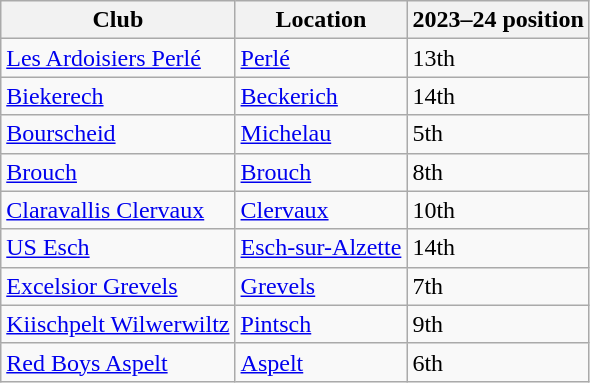<table class="wikitable">
<tr>
<th>Club</th>
<th>Location</th>
<th>2023–24 position</th>
</tr>
<tr>
<td><a href='#'>Les Ardoisiers Perlé</a></td>
<td><a href='#'>Perlé</a></td>
<td> 13th </td>
</tr>
<tr>
<td><a href='#'>Biekerech</a></td>
<td><a href='#'>Beckerich</a></td>
<td> 14th </td>
</tr>
<tr>
<td><a href='#'>Bourscheid</a></td>
<td><a href='#'>Michelau</a></td>
<td>5th</td>
</tr>
<tr>
<td><a href='#'>Brouch</a></td>
<td><a href='#'>Brouch</a></td>
<td>8th</td>
</tr>
<tr>
<td><a href='#'>Claravallis Clervaux</a></td>
<td><a href='#'>Clervaux</a></td>
<td>10th</td>
</tr>
<tr>
<td><a href='#'>US Esch</a></td>
<td><a href='#'>Esch-sur-Alzette</a></td>
<td> 14th </td>
</tr>
<tr>
<td><a href='#'>Excelsior Grevels</a></td>
<td><a href='#'>Grevels</a></td>
<td>7th</td>
</tr>
<tr>
<td><a href='#'>Kiischpelt Wilwerwiltz</a></td>
<td><a href='#'>Pintsch</a></td>
<td>9th</td>
</tr>
<tr>
<td><a href='#'>Red Boys Aspelt</a></td>
<td><a href='#'>Aspelt</a></td>
<td>6th</td>
</tr>
</table>
